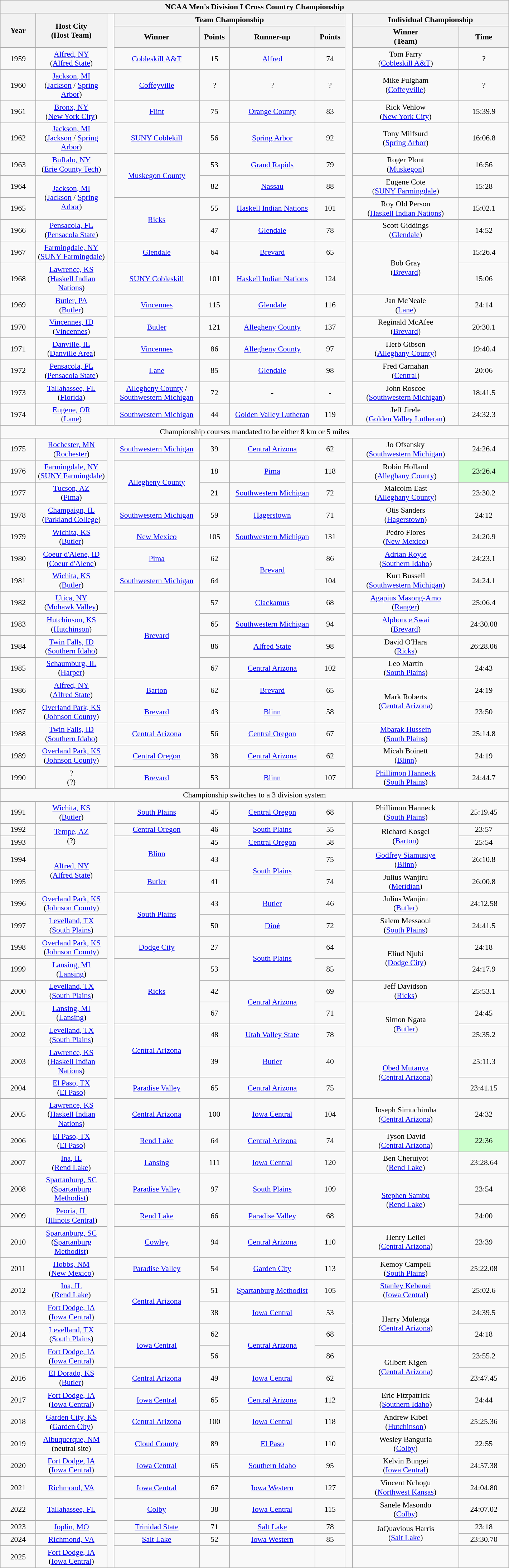<table class="wikitable" style="font-size:90%; width: 75%; text-align: center;">
<tr>
<th colspan="10">NCAA Men's Division I Cross Country Championship</th>
</tr>
<tr>
<th rowspan="2" style="width:5%;">Year</th>
<th rowspan="2" style="width:10%;">Host City<br>(Host Team)</th>
<td rowspan="18" style="width:1%;"></td>
<th colspan="4">Team Championship</th>
<td rowspan="18" style="width:1%;"></td>
<th colspan="2">Individual Championship</th>
</tr>
<tr>
<th width="12%">Winner</th>
<th width="3%">Points</th>
<th width="12%">Runner-up</th>
<th width="3%">Points</th>
<th width="15%">Winner<br>(Team)</th>
<th width="7%">Time</th>
</tr>
<tr>
<td>1959</td>
<td><a href='#'>Alfred, NY</a><br>(<a href='#'>Alfred State</a>)</td>
<td><a href='#'>Cobleskill A&T</a></td>
<td>15</td>
<td><a href='#'>Alfred</a></td>
<td>74</td>
<td>Tom Farry<br>(<a href='#'>Cobleskill A&T</a>)</td>
<td>?</td>
</tr>
<tr>
<td>1960</td>
<td><a href='#'>Jackson, MI</a><br>(<a href='#'>Jackson</a> / <a href='#'>Spring Arbor</a>)</td>
<td><a href='#'>Coffeyville</a></td>
<td>?</td>
<td>?</td>
<td>?</td>
<td>Mike Fulgham<br>(<a href='#'>Coffeyville</a>)</td>
<td>?</td>
</tr>
<tr>
<td>1961</td>
<td><a href='#'>Bronx, NY</a><br>(<a href='#'>New York City</a>)</td>
<td><a href='#'>Flint</a></td>
<td>75</td>
<td><a href='#'>Orange County</a></td>
<td>83</td>
<td>Rick Vehlow<br>(<a href='#'>New York City</a>)</td>
<td>15:39.9</td>
</tr>
<tr>
<td>1962</td>
<td><a href='#'>Jackson, MI</a><br>(<a href='#'>Jackson</a> / <a href='#'>Spring Arbor</a>)</td>
<td><a href='#'>SUNY Coblekill</a></td>
<td>56</td>
<td><a href='#'>Spring Arbor</a></td>
<td>92</td>
<td>Tony Milfsurd<br>(<a href='#'>Spring Arbor</a>)</td>
<td>16:06.8</td>
</tr>
<tr>
<td>1963</td>
<td><a href='#'>Buffalo, NY</a><br>(<a href='#'>Erie County Tech</a>)</td>
<td rowspan="2"><a href='#'>Muskegon County</a></td>
<td>53</td>
<td><a href='#'>Grand Rapids</a></td>
<td>79</td>
<td>Roger Plont<br>(<a href='#'>Muskegon</a>)</td>
<td>16:56</td>
</tr>
<tr>
<td>1964</td>
<td rowspan="2"><a href='#'>Jackson, MI</a><br>(<a href='#'>Jackson</a> / <a href='#'>Spring Arbor</a>)</td>
<td>82</td>
<td><a href='#'>Nassau</a></td>
<td>88</td>
<td>Eugene Cote<br>(<a href='#'>SUNY Farmingdale</a>)</td>
<td>15:28</td>
</tr>
<tr>
<td>1965</td>
<td rowspan="2"><a href='#'>Ricks</a></td>
<td>55</td>
<td><a href='#'>Haskell Indian Nations</a></td>
<td>101</td>
<td>Roy Old Person<br>(<a href='#'>Haskell Indian Nations</a>)</td>
<td>15:02.1</td>
</tr>
<tr>
<td>1966</td>
<td><a href='#'>Pensacola, FL</a><br>(<a href='#'>Pensacola State</a>)</td>
<td>47</td>
<td><a href='#'>Glendale</a></td>
<td>78</td>
<td>Scott Giddings<br>(<a href='#'>Glendale</a>)</td>
<td>14:52</td>
</tr>
<tr>
<td>1967</td>
<td><a href='#'>Farmingdale, NY</a><br>(<a href='#'>SUNY Farmingdale</a>)</td>
<td><a href='#'>Glendale</a></td>
<td>64</td>
<td><a href='#'>Brevard</a></td>
<td>65</td>
<td rowspan="2">Bob Gray<br>(<a href='#'>Brevard</a>)</td>
<td>15:26.4</td>
</tr>
<tr>
<td>1968</td>
<td><a href='#'>Lawrence, KS</a><br>(<a href='#'>Haskell Indian Nations</a>)</td>
<td><a href='#'>SUNY Cobleskill</a></td>
<td>101</td>
<td><a href='#'>Haskell Indian Nations</a></td>
<td>124</td>
<td>15:06</td>
</tr>
<tr>
<td>1969</td>
<td><a href='#'>Butler, PA</a><br>(<a href='#'>Butler</a>)</td>
<td><a href='#'>Vincennes</a></td>
<td>115</td>
<td><a href='#'>Glendale</a></td>
<td>116</td>
<td>Jan McNeale<br>(<a href='#'>Lane</a>)</td>
<td>24:14</td>
</tr>
<tr>
<td>1970</td>
<td><a href='#'>Vincennes, ID</a><br>(<a href='#'>Vincennes</a>)</td>
<td><a href='#'>Butler</a></td>
<td>121</td>
<td><a href='#'>Allegheny County</a></td>
<td>137</td>
<td>Reginald McAfee<br>(<a href='#'>Brevard</a>)</td>
<td>20:30.1</td>
</tr>
<tr>
<td>1971</td>
<td><a href='#'>Danville, IL</a><br>(<a href='#'>Danville Area</a>)</td>
<td><a href='#'>Vincennes</a></td>
<td>86</td>
<td><a href='#'>Allegheny County</a></td>
<td>97</td>
<td>Herb Gibson<br>(<a href='#'>Alleghany County</a>)</td>
<td>19:40.4</td>
</tr>
<tr>
<td>1972</td>
<td><a href='#'>Pensacola, FL</a><br>(<a href='#'>Pensacola State</a>)</td>
<td><a href='#'>Lane</a></td>
<td>85</td>
<td><a href='#'>Glendale</a></td>
<td>98</td>
<td>Fred Carnahan<br>(<a href='#'>Central</a>)</td>
<td>20:06</td>
</tr>
<tr>
<td>1973</td>
<td><a href='#'>Tallahassee, FL</a><br>(<a href='#'>Florida</a>)</td>
<td><a href='#'>Allegheny County</a> / <a href='#'>Southwestern Michigan</a></td>
<td>72</td>
<td>-</td>
<td>-</td>
<td>John Roscoe<br>(<a href='#'>Southwestern Michigan</a>)</td>
<td>18:41.5</td>
</tr>
<tr>
<td>1974</td>
<td><a href='#'>Eugene, OR</a><br>(<a href='#'>Lane</a>)</td>
<td><a href='#'>Southwestern Michigan</a></td>
<td>44</td>
<td><a href='#'>Golden Valley Lutheran</a></td>
<td>119</td>
<td>Jeff Jirele<br>(<a href='#'>Golden Valley Lutheran</a>)</td>
<td>24:32.3</td>
</tr>
<tr>
<td colspan="10">Championship courses mandated to be either 8 km or 5 miles</td>
</tr>
<tr>
<td>1975</td>
<td><a href='#'>Rochester, MN</a><br>(<a href='#'>Rochester</a>)</td>
<td rowspan="16"></td>
<td><a href='#'>Southwestern Michigan</a></td>
<td>39</td>
<td><a href='#'>Central Arizona</a></td>
<td>62</td>
<td rowspan="16"></td>
<td>Jo Ofsansky<br>(<a href='#'>Southwestern Michigan</a>)</td>
<td>24:26.4</td>
</tr>
<tr>
<td>1976</td>
<td><a href='#'>Farmingdale, NY</a><br>(<a href='#'>SUNY Farmingdale</a>)</td>
<td rowspan="2"><a href='#'>Allegheny County</a></td>
<td>18</td>
<td><a href='#'>Pima</a></td>
<td>118</td>
<td>Robin Holland<br>(<a href='#'>Alleghany County</a>)</td>
<td bgcolor="ccffcc">23:26.4</td>
</tr>
<tr>
<td>1977</td>
<td><a href='#'>Tucson, AZ</a><br>(<a href='#'>Pima</a>)</td>
<td>21</td>
<td><a href='#'>Southwestern Michigan</a></td>
<td>72</td>
<td>Malcolm East<br>(<a href='#'>Alleghany County</a>)</td>
<td>23:30.2</td>
</tr>
<tr>
<td>1978</td>
<td><a href='#'>Champaign, IL</a><br>(<a href='#'>Parkland College</a>)</td>
<td><a href='#'>Southwestern Michigan</a></td>
<td>59</td>
<td><a href='#'>Hagerstown</a></td>
<td>71</td>
<td>Otis Sanders<br>(<a href='#'>Hagerstown</a>)</td>
<td>24:12</td>
</tr>
<tr>
<td>1979</td>
<td><a href='#'>Wichita, KS</a><br>(<a href='#'>Butler</a>)</td>
<td><a href='#'>New Mexico</a></td>
<td>105</td>
<td><a href='#'>Southwestern Michigan</a></td>
<td>131</td>
<td>Pedro Flores<br>(<a href='#'>New Mexico</a>)</td>
<td>24:20.9</td>
</tr>
<tr>
<td>1980</td>
<td><a href='#'>Coeur d'Alene, ID</a><br>(<a href='#'>Coeur d'Alene</a>)</td>
<td><a href='#'>Pima</a></td>
<td>62</td>
<td rowspan="2"><a href='#'>Brevard</a></td>
<td>86</td>
<td><a href='#'>Adrian Royle</a><br>(<a href='#'>Southern Idaho</a>)</td>
<td>24:23.1</td>
</tr>
<tr>
<td>1981</td>
<td><a href='#'>Wichita, KS</a><br>(<a href='#'>Butler</a>)</td>
<td><a href='#'>Southwestern Michigan</a></td>
<td>64</td>
<td>104</td>
<td>Kurt Bussell<br>(<a href='#'>Southwestern Michigan</a>)</td>
<td>24:24.1</td>
</tr>
<tr>
<td>1982</td>
<td><a href='#'>Utica, NY</a><br>(<a href='#'>Mohawk Valley</a>)</td>
<td rowspan="4"><a href='#'>Brevard</a></td>
<td>57</td>
<td><a href='#'>Clackamus</a></td>
<td>68</td>
<td><a href='#'>Agapius Masong-Amo</a><br>(<a href='#'>Ranger</a>)</td>
<td>25:06.4</td>
</tr>
<tr>
<td>1983</td>
<td><a href='#'>Hutchinson, KS</a><br>(<a href='#'>Hutchinson</a>)</td>
<td>65</td>
<td><a href='#'>Southwestern Michigan</a></td>
<td>94</td>
<td><a href='#'>Alphonce Swai</a><br>(<a href='#'>Brevard</a>)</td>
<td>24:30.08</td>
</tr>
<tr>
<td>1984</td>
<td><a href='#'>Twin Falls, ID</a><br>(<a href='#'>Southern Idaho</a>)</td>
<td>86</td>
<td><a href='#'>Alfred State</a></td>
<td>98</td>
<td>David O'Hara<br>(<a href='#'>Ricks</a>)</td>
<td>26:28.06</td>
</tr>
<tr>
<td>1985</td>
<td><a href='#'>Schaumburg, IL</a><br>(<a href='#'>Harper</a>)</td>
<td>67</td>
<td><a href='#'>Central Arizona</a></td>
<td>102</td>
<td>Leo Martin<br>(<a href='#'>South Plains</a>)</td>
<td>24:43</td>
</tr>
<tr>
<td>1986</td>
<td><a href='#'>Alfred, NY</a><br>(<a href='#'>Alfred State</a>)</td>
<td><a href='#'>Barton</a></td>
<td>62</td>
<td><a href='#'>Brevard</a></td>
<td>65</td>
<td rowspan="2">Mark Roberts<br>(<a href='#'>Central Arizona</a>)</td>
<td>24:19</td>
</tr>
<tr>
<td>1987</td>
<td><a href='#'>Overland Park, KS</a><br>(<a href='#'>Johnson County</a>)</td>
<td><a href='#'>Brevard</a></td>
<td>43</td>
<td><a href='#'>Blinn</a></td>
<td>58</td>
<td>23:50</td>
</tr>
<tr>
<td>1988</td>
<td><a href='#'>Twin Falls, ID</a><br>(<a href='#'>Southern Idaho</a>)</td>
<td><a href='#'>Central Arizona</a></td>
<td>56</td>
<td><a href='#'>Central Oregon</a></td>
<td>67</td>
<td><a href='#'>Mbarak Hussein</a><br>(<a href='#'>South Plains</a>)</td>
<td>25:14.8</td>
</tr>
<tr>
<td>1989</td>
<td><a href='#'>Overland Park, KS</a><br>(<a href='#'>Johnson County</a>)</td>
<td><a href='#'>Central Oregon</a></td>
<td>38</td>
<td><a href='#'>Central Arizona</a></td>
<td>62</td>
<td>Micah Boinett<br>(<a href='#'>Blinn</a>)</td>
<td>24:19</td>
</tr>
<tr>
<td>1990</td>
<td>?<br>(?)</td>
<td><a href='#'>Brevard</a></td>
<td>53</td>
<td><a href='#'>Blinn</a></td>
<td>107</td>
<td><a href='#'>Phillimon Hanneck</a><br>(<a href='#'>South Plains</a>)</td>
<td>24:44.7</td>
</tr>
<tr>
<td colspan="10">Championship switches to a 3 division system</td>
</tr>
<tr>
<td>1991</td>
<td><a href='#'>Wichita, KS</a><br>(<a href='#'>Butler</a>)</td>
<td rowspan="35"></td>
<td><a href='#'>South Plains</a></td>
<td>45</td>
<td><a href='#'>Central Oregon</a></td>
<td>68</td>
<td rowspan="35"></td>
<td>Phillimon Hanneck<br>(<a href='#'>South Plains</a>)</td>
<td>25:19.45</td>
</tr>
<tr>
<td>1992</td>
<td rowspan="2"><a href='#'>Tempe, AZ</a><br>(?)</td>
<td><a href='#'>Central Oregon</a></td>
<td>46</td>
<td><a href='#'>South Plains</a></td>
<td>55</td>
<td rowspan="2">Richard Kosgei<br>(<a href='#'>Barton</a>)</td>
<td>23:57</td>
</tr>
<tr>
<td>1993</td>
<td rowspan="2"><a href='#'>Blinn</a></td>
<td>45</td>
<td><a href='#'>Central Oregon</a></td>
<td>58</td>
<td>25:54</td>
</tr>
<tr>
<td>1994</td>
<td rowspan="2"><a href='#'>Alfred, NY</a><br>(<a href='#'>Alfred State</a>)</td>
<td>43</td>
<td rowspan="2"><a href='#'>South Plains</a></td>
<td>75</td>
<td><a href='#'>Godfrey Siamusiye</a><br>(<a href='#'>Blinn</a>)</td>
<td>26:10.8</td>
</tr>
<tr>
<td>1995</td>
<td><a href='#'>Butler</a></td>
<td>41</td>
<td>74</td>
<td>Julius Wanjiru<br>(<a href='#'>Meridian</a>)</td>
<td>26:00.8</td>
</tr>
<tr>
<td>1996</td>
<td><a href='#'>Overland Park, KS</a><br>(<a href='#'>Johnson County</a>)</td>
<td rowspan="2"><a href='#'>South Plains</a></td>
<td>43</td>
<td><a href='#'>Butler</a></td>
<td>46</td>
<td>Julius Wanjiru<br>(<a href='#'>Butler</a>)</td>
<td>24:12.58</td>
</tr>
<tr>
<td>1997</td>
<td><a href='#'>Levelland, TX</a><br>(<a href='#'>South Plains</a>)</td>
<td>50</td>
<td><a href='#'>Din<strong>é</strong></a></td>
<td>72</td>
<td>Salem Messaoui<br>(<a href='#'>South Plains</a>)</td>
<td>24:41.5</td>
</tr>
<tr>
<td>1998</td>
<td><a href='#'>Overland Park, KS</a><br>(<a href='#'>Johnson County</a>)</td>
<td><a href='#'>Dodge City</a></td>
<td>27</td>
<td rowspan="2"><a href='#'>South Plains</a></td>
<td>64</td>
<td rowspan="2">Eliud Njubi<br>(<a href='#'>Dodge City</a>)</td>
<td>24:18</td>
</tr>
<tr>
<td>1999</td>
<td><a href='#'>Lansing, MI</a><br>(<a href='#'>Lansing</a>)</td>
<td rowspan="3"><a href='#'>Ricks</a></td>
<td>53</td>
<td>85</td>
<td>24:17.9</td>
</tr>
<tr>
<td>2000</td>
<td><a href='#'>Levelland, TX</a><br>(<a href='#'>South Plains</a>)</td>
<td>42</td>
<td rowspan="2"><a href='#'>Central Arizona</a></td>
<td>69</td>
<td>Jeff Davidson<br>(<a href='#'>Ricks</a>)</td>
<td>25:53.1</td>
</tr>
<tr>
<td>2001</td>
<td><a href='#'>Lansing, MI</a><br>(<a href='#'>Lansing</a>)</td>
<td>67</td>
<td>71</td>
<td rowspan="2">Simon Ngata<br>(<a href='#'>Butler</a>)</td>
<td>24:45</td>
</tr>
<tr>
<td>2002</td>
<td><a href='#'>Levelland, TX</a><br>(<a href='#'>South Plains</a>)</td>
<td rowspan="2"><a href='#'>Central Arizona</a></td>
<td>48</td>
<td><a href='#'>Utah Valley State</a></td>
<td>78</td>
<td>25:35.2</td>
</tr>
<tr>
<td>2003</td>
<td><a href='#'>Lawrence, KS</a><br>(<a href='#'>Haskell Indian Nations</a>)</td>
<td>39</td>
<td><a href='#'>Butler</a></td>
<td>40</td>
<td rowspan="2"><a href='#'>Obed Mutanya</a><br>(<a href='#'>Central Arizona</a>)</td>
<td>25:11.3</td>
</tr>
<tr>
<td>2004</td>
<td><a href='#'>El Paso, TX</a><br>(<a href='#'>El Paso</a>)</td>
<td><a href='#'>Paradise Valley</a></td>
<td>65</td>
<td><a href='#'>Central Arizona</a></td>
<td>75</td>
<td>23:41.15</td>
</tr>
<tr>
<td>2005</td>
<td><a href='#'>Lawrence, KS</a><br>(<a href='#'>Haskell Indian Nations</a>)</td>
<td><a href='#'>Central Arizona</a></td>
<td>100</td>
<td><a href='#'>Iowa Central</a></td>
<td>104</td>
<td>Joseph Simuchimba<br>(<a href='#'>Central Arizona</a>)</td>
<td>24:32</td>
</tr>
<tr>
<td>2006</td>
<td><a href='#'>El Paso, TX</a><br>(<a href='#'>El Paso</a>)</td>
<td><a href='#'>Rend Lake</a></td>
<td>64</td>
<td><a href='#'>Central Arizona</a></td>
<td>74</td>
<td>Tyson David<br>(<a href='#'>Central Arizona</a>)</td>
<td bgcolor="ccffcc">22:36</td>
</tr>
<tr>
<td>2007</td>
<td><a href='#'>Ina, IL</a><br>(<a href='#'>Rend Lake</a>)</td>
<td><a href='#'>Lansing</a></td>
<td>111</td>
<td><a href='#'>Iowa Central</a></td>
<td>120</td>
<td>Ben Cheruiyot<br>(<a href='#'>Rend Lake</a>)</td>
<td>23:28.64</td>
</tr>
<tr>
<td>2008</td>
<td><a href='#'>Spartanburg, SC</a><br>(<a href='#'>Spartanburg Methodist</a>)</td>
<td><a href='#'>Paradise Valley</a></td>
<td>97</td>
<td><a href='#'>South Plains</a></td>
<td>109</td>
<td rowspan="2"><a href='#'>Stephen Sambu</a><br>(<a href='#'>Rend Lake</a>)</td>
<td>23:54</td>
</tr>
<tr>
<td>2009</td>
<td><a href='#'>Peoria, IL</a><br>(<a href='#'>Illinois Central</a>)</td>
<td><a href='#'>Rend Lake</a></td>
<td>66</td>
<td><a href='#'>Paradise Valley</a></td>
<td>68</td>
<td>24:00</td>
</tr>
<tr>
<td>2010</td>
<td><a href='#'>Spartanburg, SC</a><br>(<a href='#'>Spartanburg Methodist</a>)</td>
<td><a href='#'>Cowley</a></td>
<td>94</td>
<td><a href='#'>Central Arizona</a></td>
<td>110</td>
<td>Henry Leilei<br>(<a href='#'>Central Arizona</a>)</td>
<td>23:39</td>
</tr>
<tr>
<td>2011</td>
<td><a href='#'>Hobbs, NM</a><br>(<a href='#'>New Mexico</a>)</td>
<td><a href='#'>Paradise Valley</a></td>
<td>54</td>
<td><a href='#'>Garden City</a></td>
<td>113</td>
<td>Kemoy Campell<br>(<a href='#'>South Plains</a>)</td>
<td>25:22.08</td>
</tr>
<tr>
<td>2012</td>
<td><a href='#'>Ina, IL</a><br>(<a href='#'>Rend Lake</a>)</td>
<td rowspan="2"><a href='#'>Central Arizona</a></td>
<td>51</td>
<td><a href='#'>Spartanburg Methodist</a></td>
<td>105</td>
<td><a href='#'>Stanley Kebenei</a><br>(<a href='#'>Iowa Central</a>)</td>
<td>25:02.6</td>
</tr>
<tr>
<td>2013</td>
<td><a href='#'>Fort Dodge, IA</a><br>(<a href='#'>Iowa Central</a>)</td>
<td>38</td>
<td><a href='#'>Iowa Central</a></td>
<td>53</td>
<td rowspan="2">Harry Mulenga<br>(<a href='#'>Central Arizona</a>)</td>
<td>24:39.5</td>
</tr>
<tr>
<td>2014</td>
<td><a href='#'>Levelland, TX</a><br>(<a href='#'>South Plains</a>)</td>
<td rowspan="2"><a href='#'>Iowa Central</a></td>
<td>62</td>
<td rowspan="2"><a href='#'>Central Arizona</a></td>
<td>68</td>
<td>24:18</td>
</tr>
<tr>
<td>2015</td>
<td><a href='#'>Fort Dodge, IA</a><br>(<a href='#'>Iowa Central</a>)</td>
<td>56</td>
<td>86</td>
<td rowspan="2">Gilbert Kigen<br>(<a href='#'>Central Arizona</a>)</td>
<td>23:55.2</td>
</tr>
<tr>
<td>2016</td>
<td><a href='#'>El Dorado, KS</a><br>(<a href='#'>Butler</a>)</td>
<td><a href='#'>Central Arizona</a></td>
<td>49</td>
<td><a href='#'>Iowa Central</a></td>
<td>62</td>
<td>23:47.45</td>
</tr>
<tr>
<td>2017</td>
<td><a href='#'>Fort Dodge, IA</a><br>(<a href='#'>Iowa Central</a>)</td>
<td><a href='#'>Iowa Central</a></td>
<td>65</td>
<td><a href='#'>Central Arizona</a></td>
<td>112</td>
<td>Eric Fitzpatrick<br>(<a href='#'>Southern Idaho</a>)</td>
<td>24:44</td>
</tr>
<tr>
<td>2018</td>
<td><a href='#'>Garden City, KS</a><br>(<a href='#'>Garden City</a>)</td>
<td><a href='#'>Central Arizona</a></td>
<td>100</td>
<td><a href='#'>Iowa Central</a></td>
<td>118</td>
<td>Andrew Kibet<br>(<a href='#'>Hutchinson</a>)</td>
<td>25:25.36</td>
</tr>
<tr>
<td>2019</td>
<td><a href='#'>Albuquerque, NM</a><br>(neutral site)</td>
<td><a href='#'>Cloud County</a></td>
<td>89</td>
<td><a href='#'>El Paso</a></td>
<td>110</td>
<td>Wesley Banguria<br>(<a href='#'>Colby</a>)</td>
<td>22:55</td>
</tr>
<tr>
<td>2020</td>
<td><a href='#'>Fort Dodge, IA</a><br>(<a href='#'>Iowa Central</a>)</td>
<td><a href='#'>Iowa Central</a></td>
<td>65</td>
<td><a href='#'>Southern Idaho</a></td>
<td>95</td>
<td>Kelvin Bungei<br>(<a href='#'>Iowa Central</a>)</td>
<td>24:57.38</td>
</tr>
<tr>
<td>2021</td>
<td><a href='#'>Richmond, VA</a></td>
<td><a href='#'>Iowa Central</a></td>
<td>67</td>
<td><a href='#'>Iowa Western</a></td>
<td>127</td>
<td>Vincent Nchogu<br>(<a href='#'>Northwest Kansas</a>)</td>
<td>24:04.80</td>
</tr>
<tr>
<td>2022</td>
<td><a href='#'>Tallahassee, FL</a></td>
<td><a href='#'>Colby</a></td>
<td>38</td>
<td><a href='#'>Iowa Central</a></td>
<td>115</td>
<td>Sanele Masondo<br>(<a href='#'>Colby</a>)</td>
<td>24:07.02</td>
</tr>
<tr>
<td>2023</td>
<td><a href='#'>Joplin, MO</a></td>
<td><a href='#'>Trinidad State</a></td>
<td>71</td>
<td><a href='#'>Salt Lake</a></td>
<td>78</td>
<td rowspan="2">JaQuavious Harris<br>(<a href='#'>Salt Lake</a>)</td>
<td>23:18</td>
</tr>
<tr>
<td>2024</td>
<td><a href='#'>Richmond, VA</a></td>
<td><a href='#'>Salt Lake</a></td>
<td>52</td>
<td><a href='#'>Iowa Western</a></td>
<td>85</td>
<td>23:30.70</td>
</tr>
<tr>
<td>2025</td>
<td><a href='#'>Fort Dodge, IA</a><br>(<a href='#'>Iowa Central</a>)</td>
<td></td>
<td></td>
<td></td>
<td></td>
<td></td>
<td></td>
</tr>
</table>
